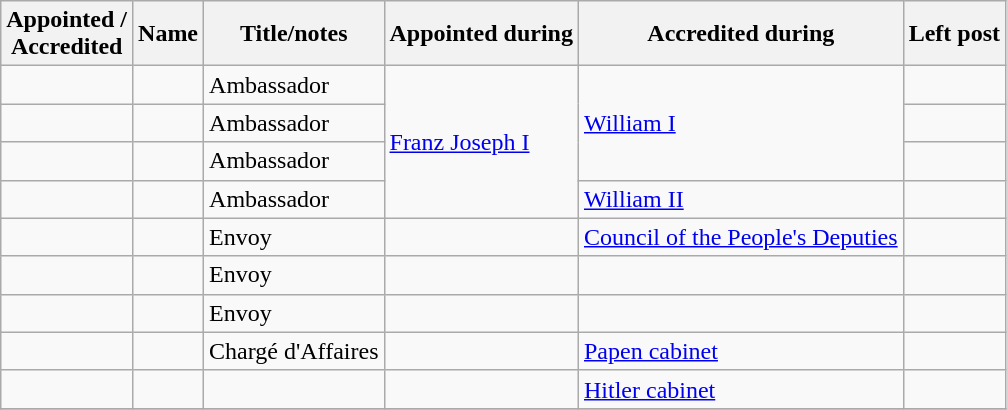<table class="wikitable sortable">
<tr class="hintergrundfarbe6">
<th>Appointed /<br> Accredited</th>
<th>Name</th>
<th class="unsortable">Title/notes</th>
<th>Appointed during</th>
<th>Accredited during</th>
<th>Left post</th>
</tr>
<tr>
<td></td>
<td></td>
<td>Ambassador</td>
<td rowspan="4" data-sort-value="Franz Joseph 1"><a href='#'>Franz Joseph I</a></td>
<td rowspan="3" data-sort-value="Wilhelm 1"><a href='#'>William I</a></td>
<td></td>
</tr>
<tr>
<td></td>
<td></td>
<td>Ambassador</td>
<td></td>
</tr>
<tr>
<td></td>
<td></td>
<td>Ambassador</td>
<td></td>
</tr>
<tr>
<td></td>
<td></td>
<td>Ambassador</td>
<td data-sort-value="Wilhelm 2"><a href='#'>William II</a></td>
<td></td>
</tr>
<tr>
<td></td>
<td></td>
<td>Envoy</td>
<td></td>
<td><a href='#'>Council of the People's Deputies</a></td>
<td></td>
</tr>
<tr>
<td></td>
<td></td>
<td>Envoy</td>
<td></td>
<td></td>
<td></td>
</tr>
<tr>
<td></td>
<td></td>
<td>Envoy</td>
<td></td>
<td></td>
<td></td>
</tr>
<tr>
<td></td>
<td></td>
<td>Chargé d'Affaires</td>
<td></td>
<td data-sort-value="Papen"><a href='#'>Papen cabinet</a></td>
<td></td>
</tr>
<tr>
<td></td>
<td></td>
<td></td>
<td></td>
<td data-sort-value="Hitler"><a href='#'>Hitler cabinet</a></td>
<td></td>
</tr>
<tr>
</tr>
</table>
